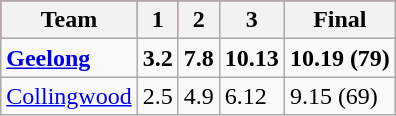<table class="wikitable" | align="left">
<tr bgcolor="#FF0033">
<th>Team</th>
<th>1</th>
<th>2</th>
<th>3</th>
<th>Final</th>
</tr>
<tr>
<td><strong><a href='#'>Geelong</a></strong></td>
<td><strong>3.2</strong></td>
<td><strong>7.8</strong></td>
<td><strong>10.13</strong></td>
<td><strong>10.19 (79)</strong></td>
</tr>
<tr>
<td><a href='#'>Collingwood</a></td>
<td>2.5</td>
<td>4.9</td>
<td>6.12</td>
<td>9.15 (69)</td>
</tr>
</table>
